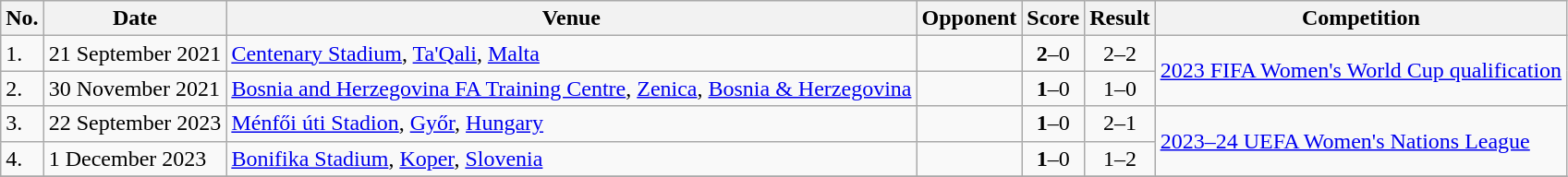<table class="wikitable">
<tr>
<th>No.</th>
<th>Date</th>
<th>Venue</th>
<th>Opponent</th>
<th>Score</th>
<th>Result</th>
<th>Competition</th>
</tr>
<tr>
<td>1.</td>
<td>21 September 2021</td>
<td><a href='#'>Centenary Stadium</a>, <a href='#'>Ta'Qali</a>, <a href='#'>Malta</a></td>
<td></td>
<td align=center><strong>2</strong>–0</td>
<td align=center>2–2</td>
<td rowspan=2><a href='#'>2023 FIFA Women's World Cup qualification</a></td>
</tr>
<tr>
<td>2.</td>
<td>30 November 2021</td>
<td><a href='#'>Bosnia and Herzegovina FA Training Centre</a>, <a href='#'>Zenica</a>, <a href='#'>Bosnia & Herzegovina</a></td>
<td></td>
<td align=center><strong>1</strong>–0</td>
<td align=center>1–0</td>
</tr>
<tr>
<td>3.</td>
<td>22 September 2023</td>
<td><a href='#'>Ménfői úti Stadion</a>, <a href='#'>Győr</a>, <a href='#'>Hungary</a></td>
<td></td>
<td align=center><strong>1</strong>–0</td>
<td align=center>2–1</td>
<td rowspan=2><a href='#'>2023–24 UEFA Women's Nations League</a></td>
</tr>
<tr>
<td>4.</td>
<td>1 December 2023</td>
<td><a href='#'>Bonifika Stadium</a>, <a href='#'>Koper</a>, <a href='#'>Slovenia</a></td>
<td></td>
<td align=center><strong>1</strong>–0</td>
<td align=center>1–2</td>
</tr>
<tr>
</tr>
</table>
